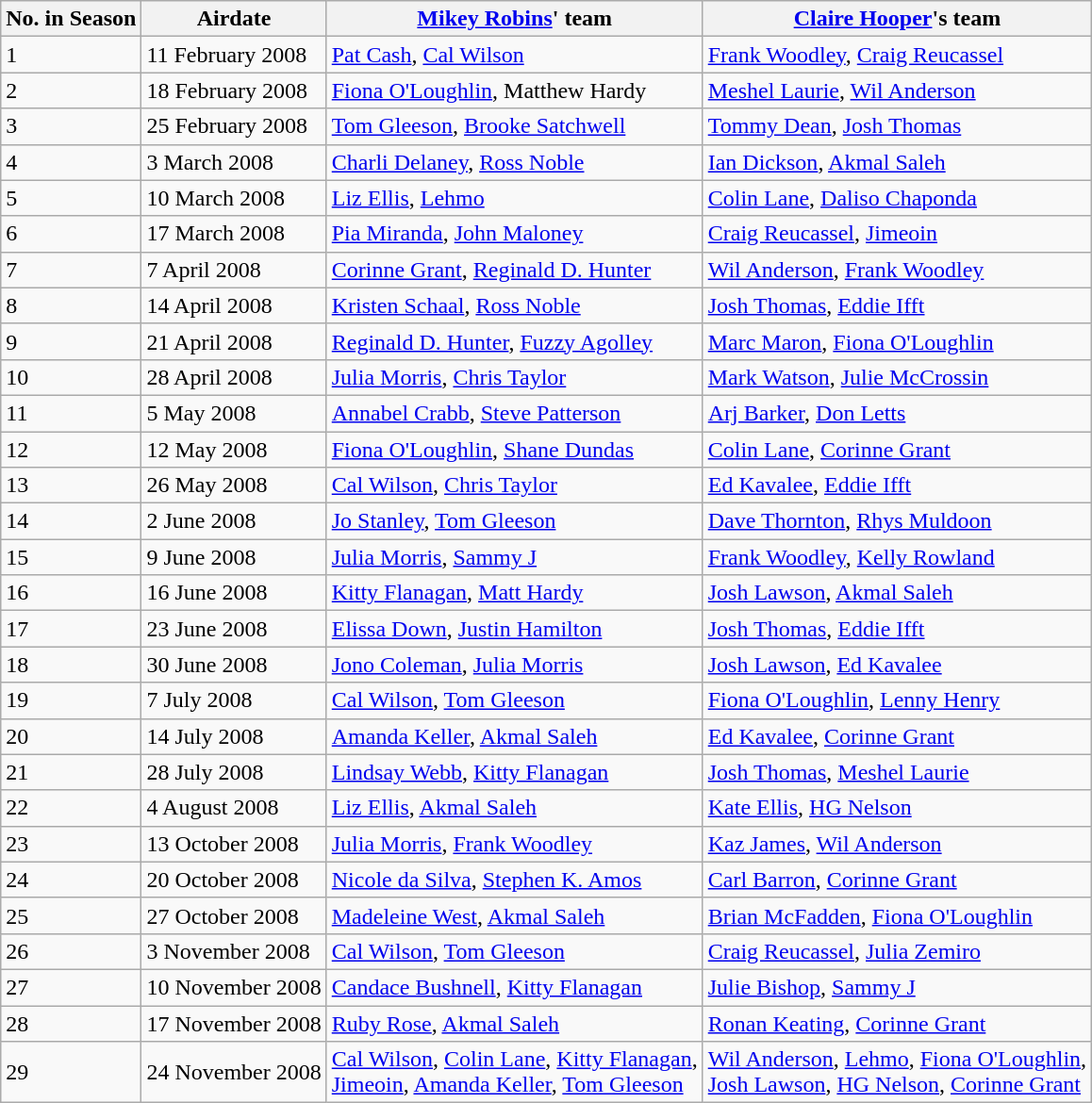<table class="wikitable">
<tr>
<th>No. in Season</th>
<th>Airdate</th>
<th><a href='#'>Mikey Robins</a>' team</th>
<th><a href='#'>Claire Hooper</a>'s team</th>
</tr>
<tr>
<td>1</td>
<td>11 February 2008</td>
<td><a href='#'>Pat Cash</a>, <a href='#'>Cal Wilson</a></td>
<td><a href='#'>Frank Woodley</a>, <a href='#'>Craig Reucassel</a></td>
</tr>
<tr>
<td>2</td>
<td>18 February 2008</td>
<td><a href='#'>Fiona O'Loughlin</a>, Matthew Hardy</td>
<td><a href='#'>Meshel Laurie</a>, <a href='#'>Wil Anderson</a></td>
</tr>
<tr>
<td>3</td>
<td>25 February 2008</td>
<td><a href='#'>Tom Gleeson</a>, <a href='#'>Brooke Satchwell</a></td>
<td><a href='#'>Tommy Dean</a>, <a href='#'>Josh Thomas</a></td>
</tr>
<tr>
<td>4</td>
<td>3 March 2008</td>
<td><a href='#'>Charli Delaney</a>, <a href='#'>Ross Noble</a></td>
<td><a href='#'>Ian Dickson</a>, <a href='#'>Akmal Saleh</a></td>
</tr>
<tr>
<td>5</td>
<td>10 March 2008</td>
<td><a href='#'>Liz Ellis</a>, <a href='#'>Lehmo</a></td>
<td><a href='#'>Colin Lane</a>, <a href='#'>Daliso Chaponda</a></td>
</tr>
<tr>
<td>6</td>
<td>17 March 2008</td>
<td><a href='#'>Pia Miranda</a>, <a href='#'>John Maloney</a></td>
<td><a href='#'>Craig Reucassel</a>, <a href='#'>Jimeoin</a></td>
</tr>
<tr>
<td>7</td>
<td>7 April 2008</td>
<td><a href='#'>Corinne Grant</a>, <a href='#'>Reginald D. Hunter</a></td>
<td><a href='#'>Wil Anderson</a>, <a href='#'>Frank Woodley</a></td>
</tr>
<tr>
<td>8</td>
<td>14 April 2008</td>
<td><a href='#'>Kristen Schaal</a>, <a href='#'>Ross Noble</a></td>
<td><a href='#'>Josh Thomas</a>, <a href='#'>Eddie Ifft</a></td>
</tr>
<tr>
<td>9</td>
<td>21 April 2008</td>
<td><a href='#'>Reginald D. Hunter</a>, <a href='#'>Fuzzy Agolley</a></td>
<td><a href='#'>Marc Maron</a>, <a href='#'>Fiona O'Loughlin</a></td>
</tr>
<tr>
<td>10</td>
<td>28 April 2008</td>
<td><a href='#'>Julia Morris</a>, <a href='#'>Chris Taylor</a></td>
<td><a href='#'>Mark Watson</a>, <a href='#'>Julie McCrossin</a></td>
</tr>
<tr>
<td>11</td>
<td>5 May 2008</td>
<td><a href='#'>Annabel Crabb</a>, <a href='#'>Steve Patterson</a></td>
<td><a href='#'>Arj Barker</a>, <a href='#'>Don Letts</a></td>
</tr>
<tr>
<td>12</td>
<td>12 May 2008</td>
<td><a href='#'>Fiona O'Loughlin</a>, <a href='#'>Shane Dundas</a></td>
<td><a href='#'>Colin Lane</a>, <a href='#'>Corinne Grant</a></td>
</tr>
<tr>
<td>13</td>
<td>26 May 2008</td>
<td><a href='#'>Cal Wilson</a>, <a href='#'>Chris Taylor</a></td>
<td><a href='#'>Ed Kavalee</a>, <a href='#'>Eddie Ifft</a></td>
</tr>
<tr>
<td>14</td>
<td>2 June 2008</td>
<td><a href='#'>Jo Stanley</a>, <a href='#'>Tom Gleeson</a></td>
<td><a href='#'>Dave Thornton</a>, <a href='#'>Rhys Muldoon</a></td>
</tr>
<tr>
<td>15</td>
<td>9 June 2008</td>
<td><a href='#'>Julia Morris</a>, <a href='#'>Sammy J</a></td>
<td><a href='#'>Frank Woodley</a>, <a href='#'>Kelly Rowland</a></td>
</tr>
<tr>
<td>16</td>
<td>16 June 2008</td>
<td><a href='#'>Kitty Flanagan</a>, <a href='#'>Matt Hardy</a></td>
<td><a href='#'>Josh Lawson</a>, <a href='#'>Akmal Saleh</a></td>
</tr>
<tr>
<td>17</td>
<td>23 June 2008</td>
<td><a href='#'>Elissa Down</a>, <a href='#'>Justin Hamilton</a></td>
<td><a href='#'>Josh Thomas</a>, <a href='#'>Eddie Ifft</a></td>
</tr>
<tr>
<td>18</td>
<td>30 June 2008</td>
<td><a href='#'>Jono Coleman</a>, <a href='#'>Julia Morris</a></td>
<td><a href='#'>Josh Lawson</a>, <a href='#'>Ed Kavalee</a></td>
</tr>
<tr>
<td>19</td>
<td>7 July 2008</td>
<td><a href='#'>Cal Wilson</a>, <a href='#'>Tom Gleeson</a></td>
<td><a href='#'>Fiona O'Loughlin</a>, <a href='#'>Lenny Henry</a></td>
</tr>
<tr>
<td>20</td>
<td>14 July 2008</td>
<td><a href='#'>Amanda Keller</a>, <a href='#'>Akmal Saleh</a></td>
<td><a href='#'>Ed Kavalee</a>, <a href='#'>Corinne Grant</a></td>
</tr>
<tr>
<td>21</td>
<td>28 July 2008</td>
<td><a href='#'>Lindsay Webb</a>, <a href='#'>Kitty Flanagan</a></td>
<td><a href='#'>Josh Thomas</a>, <a href='#'>Meshel Laurie</a></td>
</tr>
<tr>
<td>22</td>
<td>4 August 2008</td>
<td><a href='#'>Liz Ellis</a>, <a href='#'>Akmal Saleh</a></td>
<td><a href='#'>Kate Ellis</a>, <a href='#'>HG Nelson</a></td>
</tr>
<tr>
<td>23</td>
<td>13 October 2008</td>
<td><a href='#'>Julia Morris</a>, <a href='#'>Frank Woodley</a></td>
<td><a href='#'>Kaz James</a>, <a href='#'>Wil Anderson</a></td>
</tr>
<tr>
<td>24</td>
<td>20 October 2008</td>
<td><a href='#'>Nicole da Silva</a>, <a href='#'>Stephen K. Amos</a></td>
<td><a href='#'>Carl Barron</a>, <a href='#'>Corinne Grant</a></td>
</tr>
<tr>
<td>25</td>
<td>27 October 2008</td>
<td><a href='#'>Madeleine West</a>, <a href='#'>Akmal Saleh</a></td>
<td><a href='#'>Brian McFadden</a>, <a href='#'>Fiona O'Loughlin</a></td>
</tr>
<tr>
<td>26</td>
<td>3 November 2008</td>
<td><a href='#'>Cal Wilson</a>, <a href='#'>Tom Gleeson</a></td>
<td><a href='#'>Craig Reucassel</a>, <a href='#'>Julia Zemiro</a></td>
</tr>
<tr>
<td>27</td>
<td>10 November 2008</td>
<td><a href='#'>Candace Bushnell</a>, <a href='#'>Kitty Flanagan</a></td>
<td><a href='#'>Julie Bishop</a>, <a href='#'>Sammy J</a></td>
</tr>
<tr>
<td>28</td>
<td>17 November 2008</td>
<td><a href='#'>Ruby Rose</a>, <a href='#'>Akmal Saleh</a></td>
<td><a href='#'>Ronan Keating</a>, <a href='#'>Corinne Grant</a></td>
</tr>
<tr>
<td>29</td>
<td>24 November 2008</td>
<td><a href='#'>Cal Wilson</a>, <a href='#'>Colin Lane</a>, <a href='#'>Kitty Flanagan</a>,<br><a href='#'>Jimeoin</a>, <a href='#'>Amanda Keller</a>, <a href='#'>Tom Gleeson</a></td>
<td><a href='#'>Wil Anderson</a>, <a href='#'>Lehmo</a>, <a href='#'>Fiona O'Loughlin</a>,<br><a href='#'>Josh Lawson</a>, <a href='#'>HG Nelson</a>, <a href='#'>Corinne Grant</a></td>
</tr>
</table>
